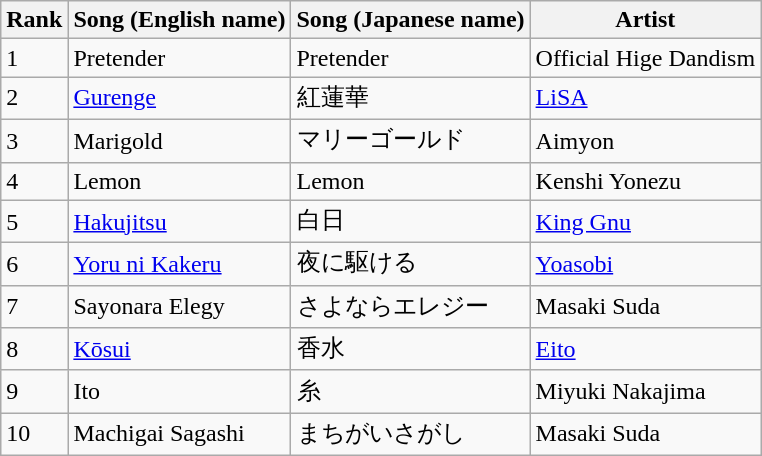<table class="wikitable">
<tr>
<th>Rank</th>
<th>Song (English name)</th>
<th>Song (Japanese name)</th>
<th>Artist</th>
</tr>
<tr>
<td>1</td>
<td>Pretender</td>
<td>Pretender</td>
<td>Official Hige Dandism</td>
</tr>
<tr>
<td>2</td>
<td><a href='#'>Gurenge</a></td>
<td>紅蓮華</td>
<td><a href='#'>LiSA</a></td>
</tr>
<tr>
<td>3</td>
<td>Marigold</td>
<td>マリーゴールド</td>
<td>Aimyon</td>
</tr>
<tr>
<td>4</td>
<td>Lemon</td>
<td>Lemon</td>
<td>Kenshi Yonezu</td>
</tr>
<tr>
<td>5</td>
<td><a href='#'>Hakujitsu</a></td>
<td>白日</td>
<td><a href='#'>King Gnu</a></td>
</tr>
<tr>
<td>6</td>
<td><a href='#'>Yoru ni Kakeru</a></td>
<td>夜に駆ける</td>
<td><a href='#'>Yoasobi</a></td>
</tr>
<tr>
<td>7</td>
<td>Sayonara Elegy</td>
<td>さよならエレジー</td>
<td>Masaki Suda</td>
</tr>
<tr>
<td>8</td>
<td><a href='#'>Kōsui</a></td>
<td>香水</td>
<td><a href='#'>Eito</a></td>
</tr>
<tr>
<td>9</td>
<td>Ito</td>
<td>糸</td>
<td>Miyuki Nakajima</td>
</tr>
<tr>
<td>10</td>
<td>Machigai Sagashi</td>
<td>まちがいさがし</td>
<td>Masaki Suda</td>
</tr>
</table>
